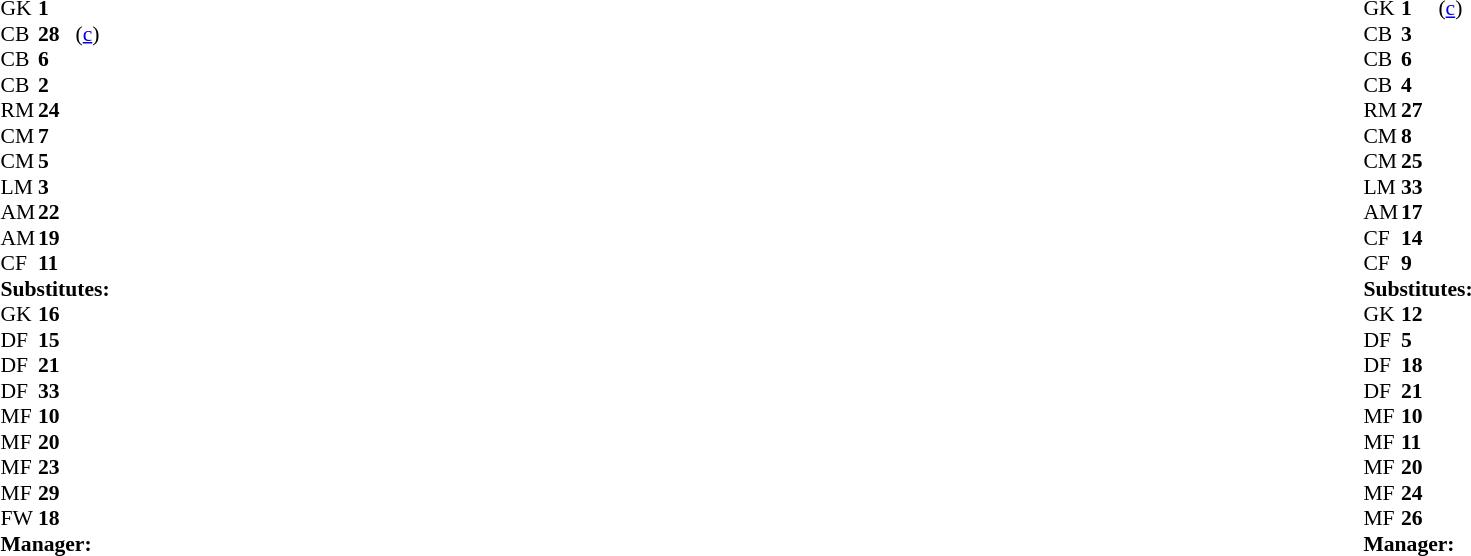<table width="100%">
<tr>
<td valign="top" width="40%"><br><table style="font-size:90%" cellspacing="0" cellpadding="0">
<tr>
<th width=25></th>
<th width=25></th>
</tr>
<tr>
<td>GK</td>
<td><strong>1</strong></td>
<td></td>
</tr>
<tr>
<td>CB</td>
<td><strong>28</strong></td>
<td> (<a href='#'>c</a>)</td>
<td></td>
<td></td>
</tr>
<tr>
<td>CB</td>
<td><strong>6</strong></td>
<td></td>
</tr>
<tr>
<td>CB</td>
<td><strong>2</strong></td>
<td></td>
</tr>
<tr>
<td>RM</td>
<td><strong>24</strong></td>
<td></td>
</tr>
<tr>
<td>CM</td>
<td><strong>7</strong></td>
<td></td>
</tr>
<tr>
<td>CM</td>
<td><strong>5</strong></td>
<td></td>
<td></td>
<td></td>
</tr>
<tr>
<td>LM</td>
<td><strong>3</strong></td>
<td></td>
<td></td>
<td></td>
</tr>
<tr>
<td>AM</td>
<td><strong>22</strong></td>
<td></td>
<td></td>
<td></td>
</tr>
<tr>
<td>AM</td>
<td><strong>19</strong></td>
<td></td>
</tr>
<tr>
<td>CF</td>
<td><strong>11</strong></td>
<td></td>
<td></td>
<td></td>
</tr>
<tr>
<td colspan=3><strong>Substitutes:</strong></td>
</tr>
<tr>
<td>GK</td>
<td><strong>16</strong></td>
<td></td>
</tr>
<tr>
<td>DF</td>
<td><strong>15</strong></td>
<td></td>
</tr>
<tr>
<td>DF</td>
<td><strong>21</strong></td>
<td></td>
<td></td>
<td></td>
</tr>
<tr>
<td>DF</td>
<td><strong>33</strong></td>
<td></td>
</tr>
<tr>
<td>MF</td>
<td><strong>10</strong></td>
<td></td>
<td></td>
<td></td>
</tr>
<tr>
<td>MF</td>
<td><strong>20</strong></td>
<td></td>
<td></td>
<td></td>
</tr>
<tr>
<td>MF</td>
<td><strong>23</strong></td>
<td></td>
</tr>
<tr>
<td>MF</td>
<td><strong>29</strong></td>
<td></td>
<td></td>
<td></td>
</tr>
<tr>
<td>FW</td>
<td><strong>18</strong></td>
<td></td>
<td></td>
<td></td>
</tr>
<tr>
<td colspan=3><strong>Manager:</strong></td>
</tr>
<tr>
<td colspan=3></td>
</tr>
</table>
</td>
<td valign="top"></td>
<td valign="top" width="50%"><br><table style="font-size:90%; margin:auto" cellspacing="0" cellpadding="0">
<tr>
<th width=25></th>
<th width=25></th>
</tr>
<tr>
<td>GK</td>
<td><strong>1</strong></td>
<td> (<a href='#'>c</a>)</td>
</tr>
<tr>
<td>CB</td>
<td><strong>3</strong></td>
<td></td>
<td></td>
</tr>
<tr>
<td>CB</td>
<td><strong>6</strong></td>
<td></td>
<td></td>
<td></td>
</tr>
<tr>
<td>CB</td>
<td><strong>4</strong></td>
<td></td>
</tr>
<tr>
<td>RM</td>
<td><strong>27</strong></td>
<td></td>
</tr>
<tr>
<td>CM</td>
<td><strong>8</strong></td>
<td></td>
</tr>
<tr>
<td>CM</td>
<td><strong>25</strong></td>
<td></td>
</tr>
<tr>
<td>LM</td>
<td><strong>33</strong></td>
<td></td>
<td></td>
<td></td>
</tr>
<tr>
<td>AM</td>
<td><strong>17</strong></td>
<td></td>
<td></td>
<td></td>
</tr>
<tr>
<td>CF</td>
<td><strong>14</strong></td>
<td></td>
<td></td>
<td></td>
</tr>
<tr>
<td>CF</td>
<td><strong>9</strong></td>
<td></td>
</tr>
<tr>
<td colspan=3><strong>Substitutes:</strong></td>
</tr>
<tr>
<td>GK</td>
<td><strong>12</strong></td>
<td></td>
</tr>
<tr>
<td>DF</td>
<td><strong>5</strong></td>
<td></td>
<td></td>
<td></td>
</tr>
<tr>
<td>DF</td>
<td><strong>18</strong></td>
<td></td>
</tr>
<tr>
<td>DF</td>
<td><strong>21</strong></td>
<td></td>
</tr>
<tr>
<td>MF</td>
<td><strong>10</strong></td>
<td></td>
<td></td>
<td></td>
</tr>
<tr>
<td>MF</td>
<td><strong>11</strong></td>
<td></td>
<td></td>
<td></td>
</tr>
<tr>
<td>MF</td>
<td><strong>20</strong></td>
<td></td>
<td></td>
<td></td>
</tr>
<tr>
<td>MF</td>
<td><strong>24</strong></td>
<td></td>
</tr>
<tr>
<td>MF</td>
<td><strong>26</strong></td>
<td></td>
</tr>
<tr>
<td colspan=3><strong>Manager:</strong></td>
</tr>
<tr>
<td colspan=3></td>
</tr>
</table>
</td>
</tr>
</table>
